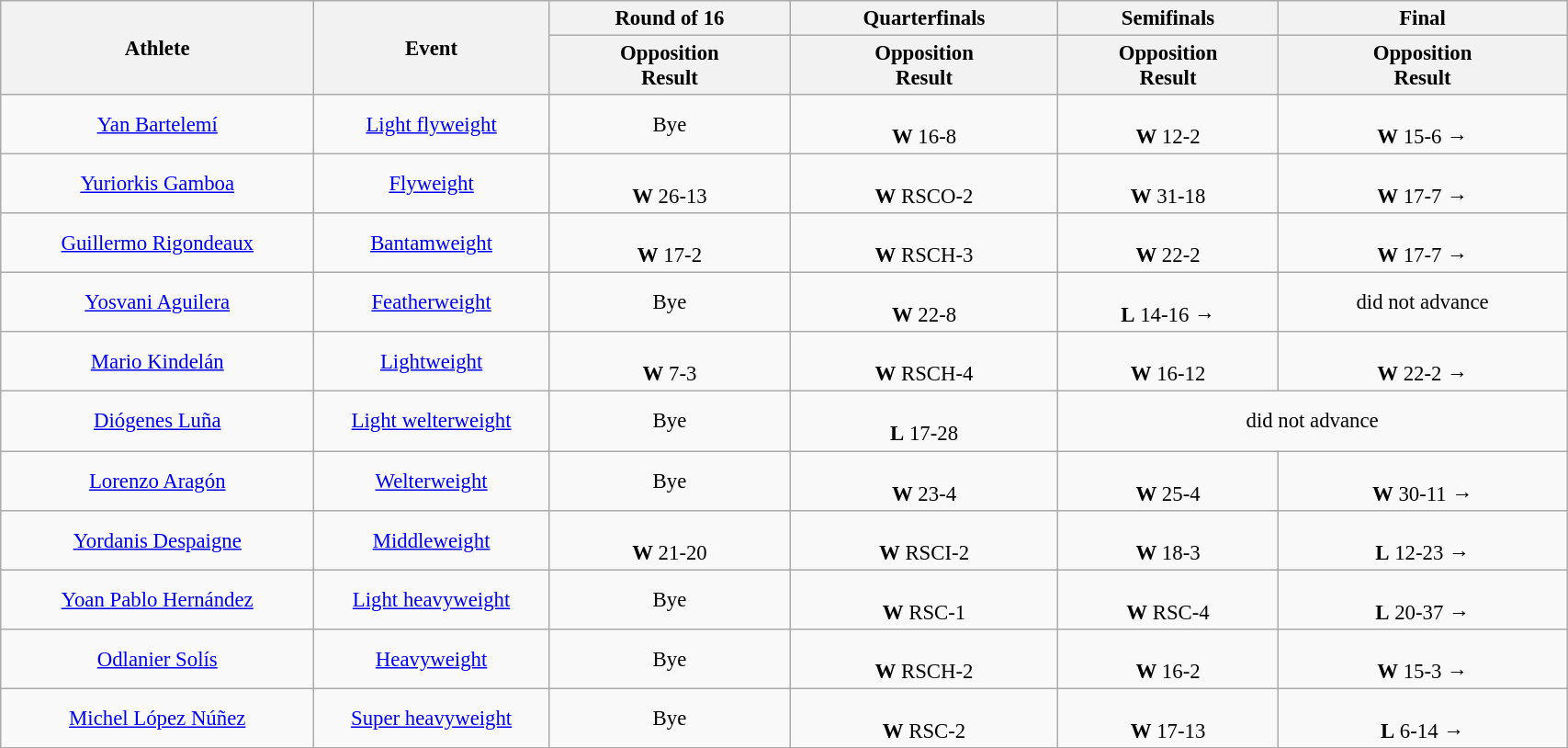<table class="wikitable" style="font-size:95%; text-align:center;" width="90%">
<tr>
<th rowspan="2">Athlete</th>
<th rowspan="2">Event</th>
<th>Round of 16</th>
<th>Quarterfinals</th>
<th>Semifinals</th>
<th>Final</th>
</tr>
<tr>
<th>Opposition<br>Result</th>
<th>Opposition<br>Result</th>
<th>Opposition<br>Result</th>
<th>Opposition<br>Result</th>
</tr>
<tr>
<td width=20%><a href='#'>Yan Bartelemí</a></td>
<td width=15%><a href='#'>Light flyweight</a></td>
<td>Bye</td>
<td><br><strong>W</strong> 16-8</td>
<td><br><strong>W</strong> 12-2</td>
<td><br><strong>W</strong> 15-6 → </td>
</tr>
<tr>
<td width=20%><a href='#'>Yuriorkis Gamboa</a></td>
<td width=15%><a href='#'>Flyweight</a></td>
<td><br><strong>W</strong> 26-13</td>
<td><br><strong>W</strong> RSCO-2</td>
<td><br><strong>W</strong> 31-18</td>
<td><br><strong>W</strong> 17-7 → </td>
</tr>
<tr>
<td width=20%><a href='#'>Guillermo Rigondeaux</a></td>
<td width=15%><a href='#'>Bantamweight</a></td>
<td><br><strong>W</strong> 17-2</td>
<td><br><strong>W</strong> RSCH-3</td>
<td><br><strong>W</strong> 22-2</td>
<td><br><strong>W</strong> 17-7 → </td>
</tr>
<tr>
<td width=20%><a href='#'>Yosvani Aguilera</a></td>
<td width=15%><a href='#'>Featherweight</a></td>
<td>Bye</td>
<td><br><strong>W</strong> 22-8</td>
<td><br><strong>L</strong> 14-16 → </td>
<td>did not advance</td>
</tr>
<tr>
<td width=20%><a href='#'>Mario Kindelán</a></td>
<td width=15%><a href='#'>Lightweight</a></td>
<td><br><strong>W</strong> 7-3</td>
<td><br><strong>W</strong> RSCH-4</td>
<td><br><strong>W</strong> 16-12</td>
<td><br><strong>W</strong> 22-2 → </td>
</tr>
<tr>
<td width=20%><a href='#'>Diógenes Luña</a></td>
<td width=15%><a href='#'>Light welterweight</a></td>
<td>Bye</td>
<td><br><strong>L</strong> 17-28</td>
<td colspan=2>did not advance</td>
</tr>
<tr>
<td width=20%><a href='#'>Lorenzo Aragón</a></td>
<td width=15%><a href='#'>Welterweight</a></td>
<td>Bye</td>
<td><br><strong>W</strong> 23-4</td>
<td><br><strong>W</strong> 25-4</td>
<td><br><strong>W</strong> 30-11 → </td>
</tr>
<tr>
<td width=20%><a href='#'>Yordanis Despaigne</a></td>
<td width=15%><a href='#'>Middleweight</a></td>
<td><br><strong>W</strong> 21-20</td>
<td><br><strong>W</strong> RSCI-2</td>
<td><br><strong>W</strong> 18-3</td>
<td><br><strong>L</strong> 12-23 → </td>
</tr>
<tr>
<td width=20%><a href='#'>Yoan Pablo Hernández</a></td>
<td width=15%><a href='#'>Light heavyweight</a></td>
<td>Bye</td>
<td><br><strong>W</strong> RSC-1</td>
<td><br><strong>W</strong> RSC-4</td>
<td><br><strong>L</strong> 20-37 → </td>
</tr>
<tr>
<td width=20%><a href='#'>Odlanier Solís</a></td>
<td width=15%><a href='#'>Heavyweight</a></td>
<td>Bye</td>
<td><br><strong>W</strong> RSCH-2</td>
<td><br><strong>W</strong> 16-2</td>
<td><br><strong>W</strong> 15-3 → </td>
</tr>
<tr>
<td width=20%><a href='#'>Michel López Núñez</a></td>
<td width=15%><a href='#'>Super heavyweight</a></td>
<td>Bye</td>
<td><br><strong>W</strong> RSC-2</td>
<td><br><strong>W</strong> 17-13</td>
<td><br><strong>L</strong> 6-14 → </td>
</tr>
</table>
